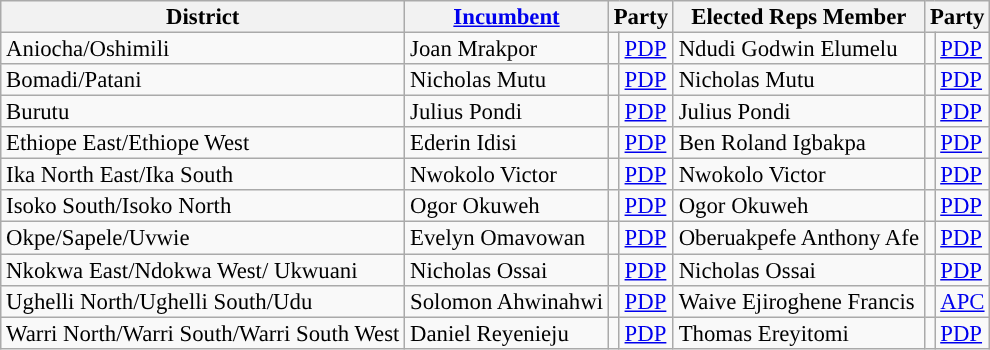<table class="sortable wikitable" style="font-size:95%;line-height:14px;">
<tr>
<th class="unsortable">District</th>
<th class="unsortable"><a href='#'>Incumbent</a></th>
<th colspan="2">Party</th>
<th class="unsortable">Elected Reps Member</th>
<th colspan="2">Party</th>
</tr>
<tr>
<td>Aniocha/Oshimili</td>
<td>Joan Mrakpor</td>
<td style="background-color:"></td>
<td><a href='#'>PDP</a></td>
<td>Ndudi Godwin Elumelu</td>
<td style="background-color:"></td>
<td><a href='#'>PDP</a></td>
</tr>
<tr>
<td>Bomadi/Patani</td>
<td>Nicholas Mutu</td>
<td style="background-color:"></td>
<td><a href='#'>PDP</a></td>
<td>Nicholas Mutu</td>
<td style="background-color:"></td>
<td><a href='#'>PDP</a></td>
</tr>
<tr>
<td>Burutu</td>
<td>Julius Pondi</td>
<td style="background-color:"></td>
<td><a href='#'>PDP</a></td>
<td>Julius Pondi</td>
<td style="background-color:"></td>
<td><a href='#'>PDP</a></td>
</tr>
<tr>
<td>Ethiope East/Ethiope West</td>
<td>Ederin Idisi</td>
<td style="background-color:"></td>
<td><a href='#'>PDP</a></td>
<td>Ben Roland Igbakpa</td>
<td style="background-color:"></td>
<td><a href='#'>PDP</a></td>
</tr>
<tr>
<td>Ika North East/Ika South</td>
<td>Nwokolo Victor</td>
<td style="background-color:"></td>
<td><a href='#'>PDP</a></td>
<td>Nwokolo Victor</td>
<td style="background-color:"></td>
<td><a href='#'>PDP</a></td>
</tr>
<tr>
<td>Isoko South/Isoko North</td>
<td>Ogor Okuweh</td>
<td style="background-color:"></td>
<td><a href='#'>PDP</a></td>
<td>Ogor Okuweh</td>
<td style="background-color:"></td>
<td><a href='#'>PDP</a></td>
</tr>
<tr>
<td>Okpe/Sapele/Uvwie</td>
<td>Evelyn Omavowan</td>
<td style="background-color:"></td>
<td><a href='#'>PDP</a></td>
<td>Oberuakpefe Anthony Afe</td>
<td style="background-color:"></td>
<td><a href='#'>PDP</a></td>
</tr>
<tr>
<td>Nkokwa East/Ndokwa West/ Ukwuani</td>
<td>Nicholas Ossai</td>
<td style="background-color:"></td>
<td><a href='#'>PDP</a></td>
<td>Nicholas Ossai</td>
<td style="background-color:"></td>
<td><a href='#'>PDP</a></td>
</tr>
<tr>
<td>Ughelli North/Ughelli South/Udu</td>
<td>Solomon Ahwinahwi</td>
<td style="background-color:"></td>
<td><a href='#'>PDP</a></td>
<td>Waive Ejiroghene Francis</td>
<td style="background:"></td>
<td><a href='#'>APC</a></td>
</tr>
<tr>
<td>Warri North/Warri South/Warri South West</td>
<td>Daniel Reyenieju</td>
<td style="background-color:"></td>
<td><a href='#'>PDP</a></td>
<td>Thomas Ereyitomi</td>
<td style="background-color:"></td>
<td><a href='#'>PDP</a></td>
</tr>
</table>
